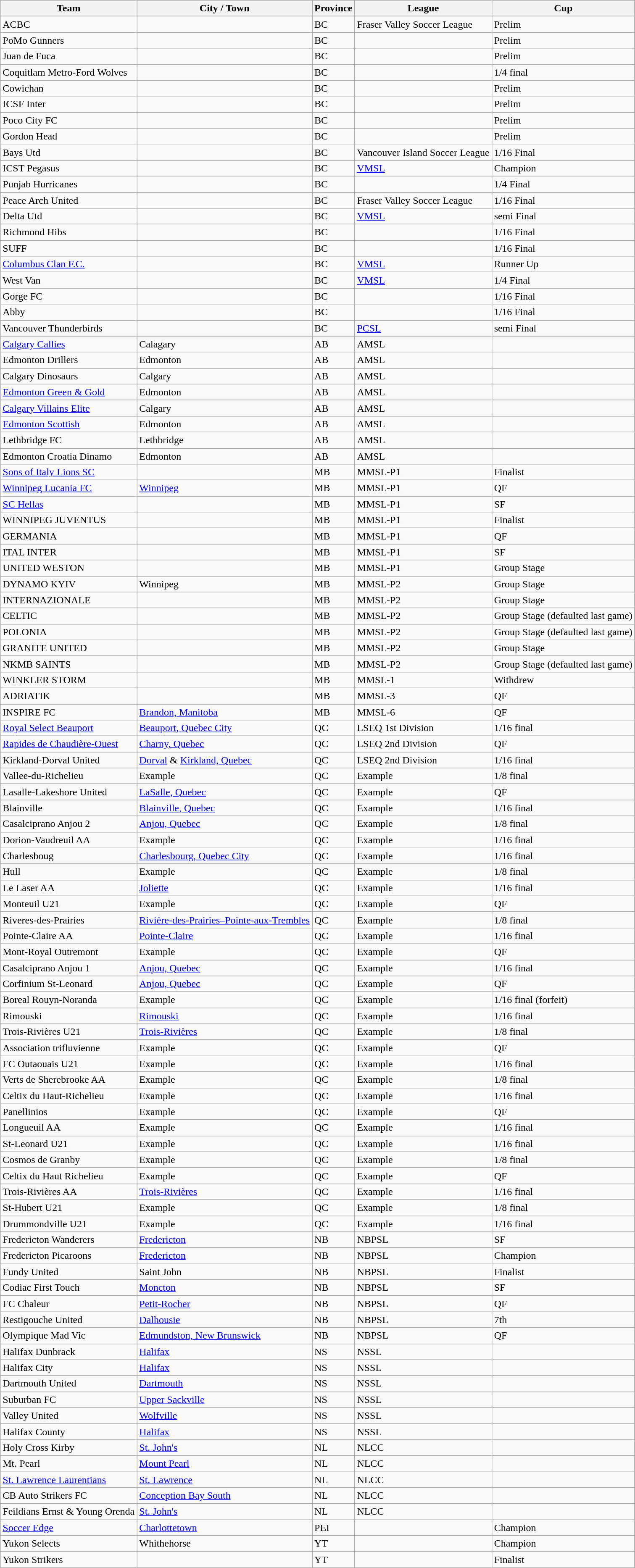<table class="wikitable sortable">
<tr>
<th>Team</th>
<th>City / Town</th>
<th>Province</th>
<th>League</th>
<th>Cup</th>
</tr>
<tr>
<td>ACBC</td>
<td></td>
<td>BC</td>
<td>Fraser Valley Soccer League</td>
<td>Prelim</td>
</tr>
<tr>
<td>PoMo Gunners</td>
<td></td>
<td>BC</td>
<td></td>
<td>Prelim</td>
</tr>
<tr>
<td>Juan de Fuca</td>
<td></td>
<td>BC</td>
<td></td>
<td>Prelim</td>
</tr>
<tr>
<td>Coquitlam Metro-Ford Wolves</td>
<td></td>
<td>BC</td>
<td></td>
<td>1/4 final</td>
</tr>
<tr>
<td>Cowichan</td>
<td></td>
<td>BC</td>
<td></td>
<td>Prelim</td>
</tr>
<tr>
<td>ICSF Inter</td>
<td></td>
<td>BC</td>
<td></td>
<td>Prelim</td>
</tr>
<tr>
<td>Poco City FC</td>
<td></td>
<td>BC</td>
<td></td>
<td>Prelim</td>
</tr>
<tr>
<td>Gordon Head</td>
<td></td>
<td>BC</td>
<td></td>
<td>Prelim</td>
</tr>
<tr>
<td>Bays Utd</td>
<td></td>
<td>BC</td>
<td>Vancouver Island Soccer League</td>
<td>1/16 Final</td>
</tr>
<tr>
<td>ICST Pegasus</td>
<td></td>
<td>BC</td>
<td><a href='#'>VMSL</a></td>
<td><div>Champion</div></td>
</tr>
<tr>
<td>Punjab Hurricanes</td>
<td></td>
<td>BC</td>
<td></td>
<td>1/4 Final</td>
</tr>
<tr>
<td>Peace Arch United</td>
<td></td>
<td>BC</td>
<td>Fraser Valley Soccer League</td>
<td>1/16 Final</td>
</tr>
<tr>
<td>Delta Utd</td>
<td></td>
<td>BC</td>
<td><a href='#'>VMSL</a></td>
<td>semi Final</td>
</tr>
<tr>
<td>Richmond Hibs</td>
<td></td>
<td>BC</td>
<td></td>
<td>1/16 Final</td>
</tr>
<tr>
<td>SUFF</td>
<td></td>
<td>BC</td>
<td></td>
<td>1/16 Final</td>
</tr>
<tr>
<td><a href='#'>Columbus Clan F.C.</a></td>
<td></td>
<td>BC</td>
<td><a href='#'>VMSL</a></td>
<td>Runner Up</td>
</tr>
<tr>
<td>West Van</td>
<td></td>
<td>BC</td>
<td><a href='#'>VMSL</a></td>
<td>1/4 Final</td>
</tr>
<tr>
<td>Gorge FC</td>
<td></td>
<td>BC</td>
<td></td>
<td>1/16 Final</td>
</tr>
<tr>
<td>Abby</td>
<td></td>
<td>BC</td>
<td></td>
<td>1/16 Final</td>
</tr>
<tr>
<td>Vancouver Thunderbirds</td>
<td></td>
<td>BC</td>
<td><a href='#'>PCSL</a></td>
<td>semi Final</td>
</tr>
<tr>
<td><a href='#'>Calgary Callies</a></td>
<td>Calagary</td>
<td>AB</td>
<td>AMSL</td>
<td></td>
</tr>
<tr>
<td>Edmonton Drillers</td>
<td>Edmonton</td>
<td>AB</td>
<td>AMSL</td>
<td></td>
</tr>
<tr>
<td>Calgary Dinosaurs</td>
<td>Calgary</td>
<td>AB</td>
<td>AMSL</td>
<td></td>
</tr>
<tr>
<td><a href='#'>Edmonton Green & Gold</a></td>
<td>Edmonton</td>
<td>AB</td>
<td>AMSL</td>
<td></td>
</tr>
<tr>
<td><a href='#'>Calgary Villains Elite</a></td>
<td>Calgary</td>
<td>AB</td>
<td>AMSL</td>
<td></td>
</tr>
<tr>
<td><a href='#'>Edmonton Scottish</a></td>
<td>Edmonton</td>
<td>AB</td>
<td>AMSL</td>
<td></td>
</tr>
<tr>
<td>Lethbridge FC</td>
<td>Lethbridge</td>
<td>AB</td>
<td>AMSL</td>
<td></td>
</tr>
<tr>
<td>Edmonton Croatia Dinamo</td>
<td>Edmonton</td>
<td>AB</td>
<td>AMSL</td>
<td></td>
</tr>
<tr>
<td><a href='#'>Sons of Italy Lions SC</a></td>
<td></td>
<td>MB</td>
<td>MMSL-P1</td>
<td>Finalist</td>
</tr>
<tr>
<td><a href='#'>Winnipeg Lucania FC</a></td>
<td><a href='#'>Winnipeg</a></td>
<td>MB</td>
<td>MMSL-P1</td>
<td>QF</td>
</tr>
<tr>
<td><a href='#'>SC Hellas</a></td>
<td></td>
<td>MB</td>
<td>MMSL-P1</td>
<td>SF</td>
</tr>
<tr>
<td>WINNIPEG JUVENTUS</td>
<td></td>
<td>MB</td>
<td>MMSL-P1</td>
<td>Finalist</td>
</tr>
<tr>
<td>GERMANIA</td>
<td></td>
<td>MB</td>
<td>MMSL-P1</td>
<td>QF</td>
</tr>
<tr>
<td>ITAL INTER</td>
<td></td>
<td>MB</td>
<td>MMSL-P1</td>
<td>SF</td>
</tr>
<tr>
<td>UNITED WESTON</td>
<td></td>
<td>MB</td>
<td>MMSL-P1</td>
<td>Group Stage</td>
</tr>
<tr>
<td>DYNAMO KYIV</td>
<td>Winnipeg</td>
<td>MB</td>
<td>MMSL-P2</td>
<td>Group Stage</td>
</tr>
<tr>
<td>INTERNAZIONALE</td>
<td></td>
<td>MB</td>
<td>MMSL-P2</td>
<td>Group Stage</td>
</tr>
<tr>
<td>CELTIC</td>
<td></td>
<td>MB</td>
<td>MMSL-P2</td>
<td>Group Stage (defaulted last game)</td>
</tr>
<tr>
<td>POLONIA</td>
<td></td>
<td>MB</td>
<td>MMSL-P2</td>
<td>Group Stage (defaulted last game)</td>
</tr>
<tr>
<td>GRANITE UNITED</td>
<td></td>
<td>MB</td>
<td>MMSL-P2</td>
<td>Group Stage</td>
</tr>
<tr>
<td>NKMB SAINTS</td>
<td></td>
<td>MB</td>
<td>MMSL-P2</td>
<td>Group Stage (defaulted last game)</td>
</tr>
<tr>
<td>WINKLER STORM</td>
<td></td>
<td>MB</td>
<td>MMSL-1</td>
<td>Withdrew</td>
</tr>
<tr>
<td>ADRIATIK</td>
<td></td>
<td>MB</td>
<td>MMSL-3</td>
<td>QF</td>
</tr>
<tr>
<td>INSPIRE FC</td>
<td><a href='#'>Brandon, Manitoba</a></td>
<td>MB</td>
<td>MMSL-6</td>
<td>QF</td>
</tr>
<tr>
<td><a href='#'>Royal Select Beauport</a></td>
<td><a href='#'>Beauport, Quebec City</a></td>
<td>QC</td>
<td>LSEQ 1st Division</td>
<td>1/16 final</td>
</tr>
<tr>
<td><a href='#'>Rapides de Chaudière-Ouest</a></td>
<td><a href='#'>Charny, Quebec</a></td>
<td>QC</td>
<td>LSEQ 2nd Division</td>
<td>QF</td>
</tr>
<tr>
<td>Kirkland-Dorval United</td>
<td><a href='#'>Dorval</a> & <a href='#'>Kirkland, Quebec</a></td>
<td>QC</td>
<td>LSEQ 2nd Division</td>
<td>1/16 final</td>
</tr>
<tr>
<td>Vallee-du-Richelieu</td>
<td>Example</td>
<td>QC</td>
<td>Example</td>
<td>1/8 final</td>
</tr>
<tr>
<td>Lasalle-Lakeshore United</td>
<td><a href='#'>LaSalle, Quebec</a></td>
<td>QC</td>
<td>Example</td>
<td>QF</td>
</tr>
<tr>
<td>Blainville</td>
<td><a href='#'>Blainville, Quebec</a></td>
<td>QC</td>
<td>Example</td>
<td>1/16 final</td>
</tr>
<tr>
<td>Casalciprano Anjou 2</td>
<td><a href='#'>Anjou, Quebec</a></td>
<td>QC</td>
<td>Example</td>
<td>1/8 final</td>
</tr>
<tr>
<td>Dorion-Vaudreuil AA</td>
<td>Example</td>
<td>QC</td>
<td>Example</td>
<td>1/16 final</td>
</tr>
<tr>
<td>Charlesboug</td>
<td><a href='#'>Charlesbourg, Quebec City</a></td>
<td>QC</td>
<td>Example</td>
<td>1/16 final</td>
</tr>
<tr>
<td>Hull</td>
<td>Example</td>
<td>QC</td>
<td>Example</td>
<td>1/8 final</td>
</tr>
<tr>
<td>Le Laser AA</td>
<td><a href='#'>Joliette</a></td>
<td>QC</td>
<td>Example</td>
<td>1/16 final</td>
</tr>
<tr>
<td>Monteuil U21</td>
<td>Example</td>
<td>QC</td>
<td>Example</td>
<td>QF</td>
</tr>
<tr>
<td>Riveres-des-Prairies</td>
<td><a href='#'>Rivière-des-Prairies–Pointe-aux-Trembles</a></td>
<td>QC</td>
<td>Example</td>
<td>1/8 final</td>
</tr>
<tr>
<td>Pointe-Claire AA</td>
<td><a href='#'>Pointe-Claire</a></td>
<td>QC</td>
<td>Example</td>
<td>1/16 final</td>
</tr>
<tr>
<td>Mont-Royal Outremont</td>
<td>Example</td>
<td>QC</td>
<td>Example</td>
<td>QF</td>
</tr>
<tr>
<td>Casalciprano Anjou 1</td>
<td><a href='#'>Anjou, Quebec</a></td>
<td>QC</td>
<td>Example</td>
<td>1/16 final</td>
</tr>
<tr>
<td>Corfinium St-Leonard</td>
<td><a href='#'>Anjou, Quebec</a></td>
<td>QC</td>
<td>Example</td>
<td>QF</td>
</tr>
<tr>
<td>Boreal Rouyn-Noranda</td>
<td>Example</td>
<td>QC</td>
<td>Example</td>
<td>1/16 final (forfeit)</td>
</tr>
<tr>
<td>Rimouski</td>
<td><a href='#'>Rimouski</a></td>
<td>QC</td>
<td>Example</td>
<td>1/16 final</td>
</tr>
<tr>
<td>Trois-Rivières U21</td>
<td><a href='#'>Trois-Rivières</a></td>
<td>QC</td>
<td>Example</td>
<td>1/8 final</td>
</tr>
<tr>
<td>Association trifluvienne</td>
<td>Example</td>
<td>QC</td>
<td>Example</td>
<td>QF</td>
</tr>
<tr>
<td>FC Outaouais U21</td>
<td>Example</td>
<td>QC</td>
<td>Example</td>
<td>1/16 final</td>
</tr>
<tr>
<td>Verts de Sherebrooke AA</td>
<td>Example</td>
<td>QC</td>
<td>Example</td>
<td>1/8 final</td>
</tr>
<tr>
<td>Celtix du Haut-Richelieu</td>
<td>Example</td>
<td>QC</td>
<td>Example</td>
<td>1/16 final</td>
</tr>
<tr>
<td>Panellinios</td>
<td>Example</td>
<td>QC</td>
<td>Example</td>
<td>QF</td>
</tr>
<tr>
<td>Longueuil AA</td>
<td>Example</td>
<td>QC</td>
<td>Example</td>
<td>1/16 final</td>
</tr>
<tr>
<td>St-Leonard U21</td>
<td>Example</td>
<td>QC</td>
<td>Example</td>
<td>1/16 final</td>
</tr>
<tr>
<td>Cosmos de Granby</td>
<td>Example</td>
<td>QC</td>
<td>Example</td>
<td>1/8 final</td>
</tr>
<tr>
<td>Celtix du Haut Richelieu</td>
<td>Example</td>
<td>QC</td>
<td>Example</td>
<td>QF</td>
</tr>
<tr>
<td>Trois-Rivières AA</td>
<td><a href='#'>Trois-Rivières</a></td>
<td>QC</td>
<td>Example</td>
<td>1/16 final</td>
</tr>
<tr>
<td>St-Hubert U21</td>
<td>Example</td>
<td>QC</td>
<td>Example</td>
<td>1/8 final</td>
</tr>
<tr>
<td>Drummondville U21</td>
<td>Example</td>
<td>QC</td>
<td>Example</td>
<td>1/16 final</td>
</tr>
<tr>
<td>Fredericton Wanderers</td>
<td><a href='#'>Fredericton</a></td>
<td>NB</td>
<td>NBPSL</td>
<td>SF</td>
</tr>
<tr>
<td>Fredericton Picaroons</td>
<td><a href='#'>Fredericton</a></td>
<td>NB</td>
<td>NBPSL</td>
<td><div>Champion</div></td>
</tr>
<tr>
<td>Fundy United</td>
<td>Saint John</td>
<td>NB</td>
<td>NBPSL</td>
<td>Finalist</td>
</tr>
<tr>
<td>Codiac First Touch</td>
<td><a href='#'>Moncton</a></td>
<td>NB</td>
<td>NBPSL</td>
<td>SF</td>
</tr>
<tr>
<td>FC Chaleur</td>
<td><a href='#'>Petit-Rocher</a></td>
<td>NB</td>
<td>NBPSL</td>
<td>QF</td>
</tr>
<tr>
<td>Restigouche United</td>
<td><a href='#'>Dalhousie</a></td>
<td>NB</td>
<td>NBPSL</td>
<td>7th</td>
</tr>
<tr>
<td>Olympique Mad Vic</td>
<td><a href='#'>Edmundston, New Brunswick</a></td>
<td>NB</td>
<td>NBPSL</td>
<td>QF</td>
</tr>
<tr>
<td>Halifax Dunbrack</td>
<td><a href='#'>Halifax</a></td>
<td>NS</td>
<td>NSSL</td>
<td></td>
</tr>
<tr>
<td>Halifax City</td>
<td><a href='#'>Halifax</a></td>
<td>NS</td>
<td>NSSL</td>
<td></td>
</tr>
<tr>
<td>Dartmouth United</td>
<td><a href='#'>Dartmouth</a></td>
<td>NS</td>
<td>NSSL</td>
<td></td>
</tr>
<tr>
<td>Suburban FC</td>
<td><a href='#'>Upper Sackville</a></td>
<td>NS</td>
<td>NSSL</td>
<td></td>
</tr>
<tr>
<td>Valley United</td>
<td><a href='#'>Wolfville</a></td>
<td>NS</td>
<td>NSSL</td>
<td></td>
</tr>
<tr>
<td>Halifax County</td>
<td><a href='#'>Halifax</a></td>
<td>NS</td>
<td>NSSL</td>
<td></td>
</tr>
<tr>
<td>Holy Cross Kirby</td>
<td><a href='#'>St. John's</a></td>
<td>NL</td>
<td>NLCC</td>
<td></td>
</tr>
<tr>
<td>Mt. Pearl</td>
<td><a href='#'>Mount Pearl</a></td>
<td>NL</td>
<td>NLCC</td>
<td></td>
</tr>
<tr>
<td><a href='#'>St. Lawrence Laurentians</a></td>
<td><a href='#'>St. Lawrence</a></td>
<td>NL</td>
<td>NLCC</td>
<td></td>
</tr>
<tr>
<td>CB Auto Strikers FC</td>
<td><a href='#'>Conception Bay South</a></td>
<td>NL</td>
<td>NLCC</td>
<td></td>
</tr>
<tr>
<td>Feildians Ernst & Young Orenda</td>
<td><a href='#'>St. John's</a></td>
<td>NL</td>
<td>NLCC</td>
<td></td>
</tr>
<tr>
<td><a href='#'>Soccer Edge</a></td>
<td><a href='#'>Charlottetown</a></td>
<td>PEI</td>
<td></td>
<td>Champion</td>
</tr>
<tr>
<td>Yukon Selects</td>
<td>Whithehorse</td>
<td>YT</td>
<td></td>
<td>Champion</td>
</tr>
<tr>
<td>Yukon Strikers</td>
<td></td>
<td>YT</td>
<td></td>
<td>Finalist</td>
</tr>
</table>
